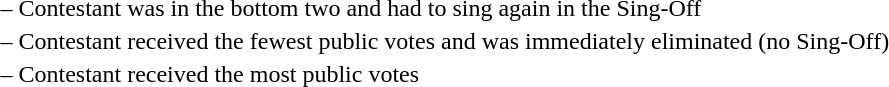<table>
<tr>
<td> –</td>
<td>Contestant was in the bottom two and had to sing again in the Sing-Off</td>
</tr>
<tr>
<td> –</td>
<td>Contestant received the fewest public votes and was immediately eliminated (no Sing-Off)</td>
</tr>
<tr>
<td> –</td>
<td>Contestant received the most public votes</td>
</tr>
</table>
